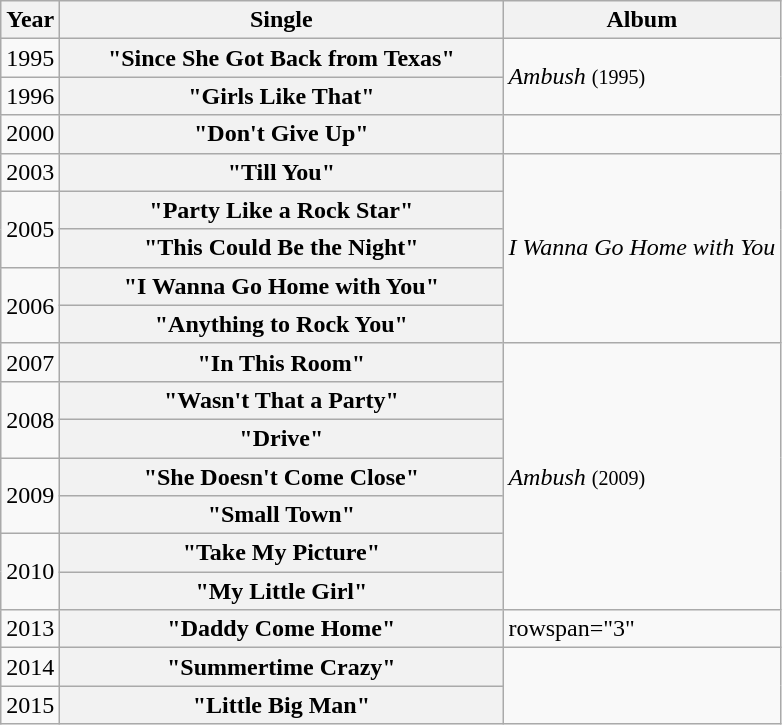<table class="wikitable plainrowheaders">
<tr>
<th>Year</th>
<th style="width:18em;">Single</th>
<th>Album</th>
</tr>
<tr>
<td>1995</td>
<th scope="row">"Since She Got Back from Texas"</th>
<td rowspan="2"><em>Ambush</em> <small>(1995)</small></td>
</tr>
<tr>
<td>1996</td>
<th scope="row">"Girls Like That"</th>
</tr>
<tr>
<td>2000</td>
<th scope="row">"Don't Give Up"</th>
<td></td>
</tr>
<tr>
<td>2003</td>
<th scope="row">"Till You"</th>
<td rowspan="5"><em>I Wanna Go Home with You</em></td>
</tr>
<tr>
<td rowspan="2">2005</td>
<th scope="row">"Party Like a Rock Star"</th>
</tr>
<tr>
<th scope="row">"This Could Be the Night"</th>
</tr>
<tr>
<td rowspan="2">2006</td>
<th scope="row">"I Wanna Go Home with You"</th>
</tr>
<tr>
<th scope="row">"Anything to Rock You"</th>
</tr>
<tr>
<td>2007</td>
<th scope="row">"In This Room"</th>
<td rowspan="7"><em>Ambush</em> <small>(2009)</small></td>
</tr>
<tr>
<td rowspan="2">2008</td>
<th scope="row">"Wasn't That a Party"</th>
</tr>
<tr>
<th scope="row">"Drive"</th>
</tr>
<tr>
<td rowspan="2">2009</td>
<th scope="row">"She Doesn't Come Close"</th>
</tr>
<tr>
<th scope="row">"Small Town"</th>
</tr>
<tr>
<td rowspan="2">2010</td>
<th scope="row">"Take My Picture"</th>
</tr>
<tr>
<th scope="row">"My Little Girl"</th>
</tr>
<tr>
<td>2013</td>
<th scope="row">"Daddy Come Home"</th>
<td>rowspan="3" </td>
</tr>
<tr>
<td>2014</td>
<th scope="row">"Summertime Crazy"</th>
</tr>
<tr>
<td>2015</td>
<th scope="row">"Little Big Man"</th>
</tr>
</table>
